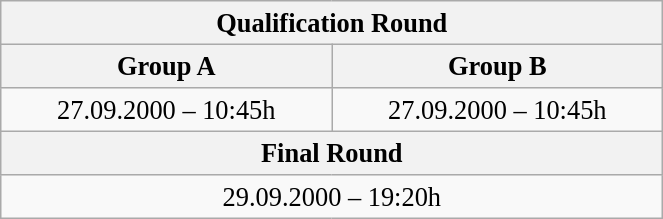<table class="wikitable" style=" text-align:center; font-size:110%;" width="35%">
<tr>
<th colspan="2">Qualification Round</th>
</tr>
<tr>
<th>Group A</th>
<th>Group B</th>
</tr>
<tr>
<td>27.09.2000 – 10:45h</td>
<td>27.09.2000 – 10:45h</td>
</tr>
<tr>
<th colspan="2">Final Round</th>
</tr>
<tr>
<td colspan="2">29.09.2000 – 19:20h</td>
</tr>
</table>
